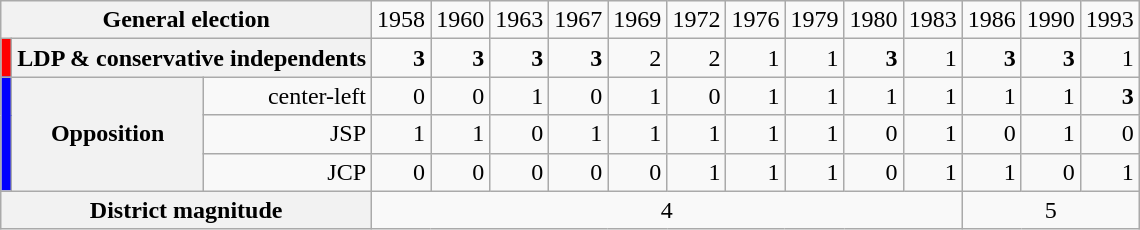<table class="wikitable" border="1">
<tr>
<th colspan="3">General election</th>
<td>1958</td>
<td>1960</td>
<td>1963</td>
<td>1967</td>
<td>1969</td>
<td>1972</td>
<td>1976</td>
<td>1979</td>
<td>1980</td>
<td>1983</td>
<td>1986</td>
<td>1990</td>
<td>1993</td>
</tr>
<tr align="right">
<td bgcolor=red></td>
<th colspan="2">LDP & conservative independents</th>
<td><strong>3</strong></td>
<td><strong>3</strong></td>
<td><strong>3</strong></td>
<td><strong>3</strong></td>
<td>2</td>
<td>2</td>
<td>1</td>
<td>1</td>
<td><strong>3</strong></td>
<td>1</td>
<td><strong>3</strong></td>
<td><strong>3</strong></td>
<td>1</td>
</tr>
<tr align="right">
<td rowspan="3" bgcolor=blue></td>
<th rowspan="3">Opposition</th>
<td>center-left</td>
<td>0</td>
<td>0</td>
<td>1</td>
<td>0</td>
<td>1</td>
<td>0</td>
<td>1</td>
<td>1</td>
<td>1</td>
<td>1</td>
<td>1</td>
<td>1</td>
<td><strong>3</strong></td>
</tr>
<tr align="right">
<td>JSP</td>
<td>1</td>
<td>1</td>
<td>0</td>
<td>1</td>
<td>1</td>
<td>1</td>
<td>1</td>
<td>1</td>
<td>0</td>
<td>1</td>
<td>0</td>
<td>1</td>
<td>0</td>
</tr>
<tr align="right">
<td>JCP</td>
<td>0</td>
<td>0</td>
<td>0</td>
<td>0</td>
<td>0</td>
<td>1</td>
<td>1</td>
<td>1</td>
<td>0</td>
<td>1</td>
<td>1</td>
<td>0</td>
<td>1</td>
</tr>
<tr align="center">
<th colspan="3">District magnitude</th>
<td colspan="10">4</td>
<td colspan="3">5</td>
</tr>
</table>
